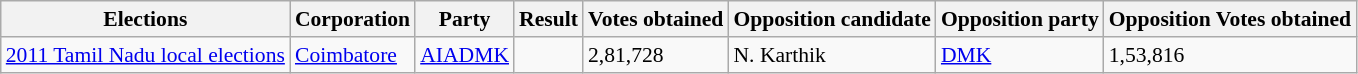<table class="sortable wikitable"style="font-size: 90%">
<tr>
<th>Elections</th>
<th>Corporation</th>
<th>Party</th>
<th>Result</th>
<th>Votes obtained</th>
<th>Opposition candidate</th>
<th>Opposition party</th>
<th>Opposition Votes obtained</th>
</tr>
<tr>
<td><a href='#'>2011 Tamil Nadu local elections</a></td>
<td><a href='#'>Coimbatore</a></td>
<td><a href='#'>AIADMK</a></td>
<td></td>
<td>2,81,728</td>
<td>N. Karthik</td>
<td><a href='#'>DMK</a></td>
<td>1,53,816</td>
</tr>
</table>
